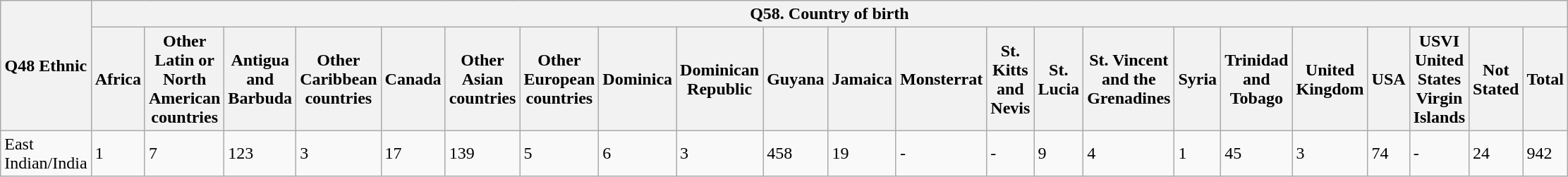<table class="wikitable sortable mw-collapsible mw-collapsed">
<tr>
<th rowspan="2">Q48 Ethnic</th>
<th colspan="22">Q58. Country of birth</th>
</tr>
<tr>
<th>Africa</th>
<th>Other Latin or North American countries</th>
<th>Antigua and Barbuda</th>
<th>Other Caribbean countries</th>
<th>Canada</th>
<th>Other Asian countries</th>
<th>Other European countries</th>
<th>Dominica</th>
<th>Dominican Republic</th>
<th>Guyana</th>
<th>Jamaica</th>
<th>Monsterrat</th>
<th>St. Kitts and Nevis</th>
<th>St. Lucia</th>
<th>St. Vincent and the Grenadines</th>
<th>Syria</th>
<th>Trinidad and Tobago</th>
<th>United Kingdom</th>
<th>USA</th>
<th>USVI United States Virgin Islands</th>
<th>Not Stated</th>
<th>Total</th>
</tr>
<tr>
<td>East Indian/India</td>
<td>1</td>
<td>7</td>
<td>123</td>
<td>3</td>
<td>17</td>
<td>139</td>
<td>5</td>
<td>6</td>
<td>3</td>
<td>458</td>
<td>19</td>
<td>-</td>
<td>-</td>
<td>9</td>
<td>4</td>
<td>1</td>
<td>45</td>
<td>3</td>
<td>74</td>
<td>-</td>
<td>24</td>
<td>942</td>
</tr>
</table>
